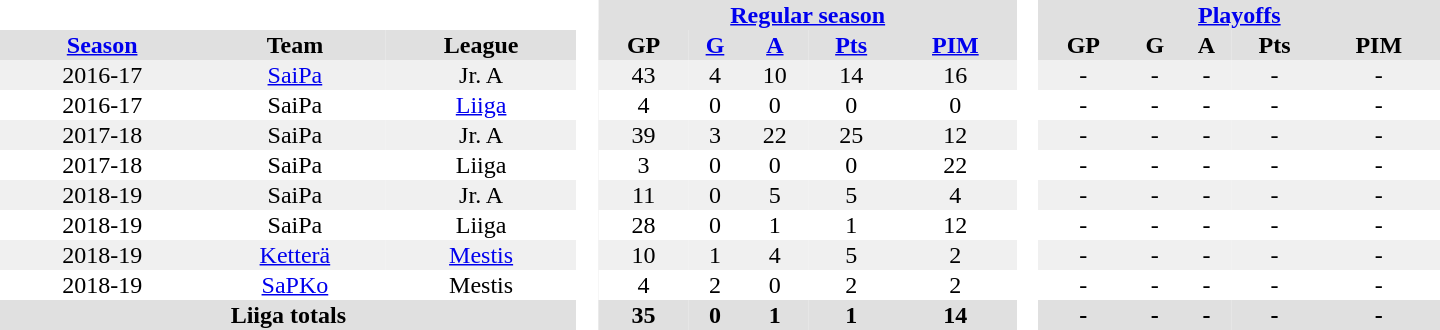<table border="0" cellpadding="1" cellspacing="0" style="text-align:center; width:60em;">
<tr style="background:#e0e0e0;">
<th colspan="3"  bgcolor="#ffffff"> </th>
<th rowspan="99" bgcolor="#ffffff"> </th>
<th colspan="5"><a href='#'>Regular season</a></th>
<th rowspan="99" bgcolor="#ffffff"> </th>
<th colspan="5"><a href='#'>Playoffs</a></th>
</tr>
<tr style="background:#e0e0e0;">
<th><a href='#'>Season</a></th>
<th>Team</th>
<th>League</th>
<th>GP</th>
<th><a href='#'>G</a></th>
<th><a href='#'>A</a></th>
<th><a href='#'>Pts</a></th>
<th><a href='#'>PIM</a></th>
<th>GP</th>
<th>G</th>
<th>A</th>
<th>Pts</th>
<th>PIM</th>
</tr>
<tr ALIGN="center" bgcolor="f0f0f0">
<td>2016-17</td>
<td><a href='#'>SaiPa</a></td>
<td>Jr. A</td>
<td>43</td>
<td>4</td>
<td>10</td>
<td>14</td>
<td>16</td>
<td>-</td>
<td>-</td>
<td>-</td>
<td>-</td>
<td>-</td>
</tr>
<tr ALIGN="center">
<td>2016-17</td>
<td>SaiPa</td>
<td><a href='#'>Liiga</a></td>
<td>4</td>
<td>0</td>
<td>0</td>
<td>0</td>
<td>0</td>
<td>-</td>
<td>-</td>
<td>-</td>
<td>-</td>
<td>-</td>
</tr>
<tr ALIGN="center" bgcolor="f0f0f0">
<td>2017-18</td>
<td>SaiPa</td>
<td>Jr. A</td>
<td>39</td>
<td>3</td>
<td>22</td>
<td>25</td>
<td>12</td>
<td>-</td>
<td>-</td>
<td>-</td>
<td>-</td>
<td>-</td>
</tr>
<tr ALIGN="center">
<td>2017-18</td>
<td>SaiPa</td>
<td>Liiga</td>
<td>3</td>
<td>0</td>
<td>0</td>
<td>0</td>
<td>22</td>
<td>-</td>
<td>-</td>
<td>-</td>
<td>-</td>
<td>-</td>
</tr>
<tr ALIGN="center" bgcolor="f0f0f0">
<td>2018-19</td>
<td>SaiPa</td>
<td>Jr. A</td>
<td>11</td>
<td>0</td>
<td>5</td>
<td>5</td>
<td>4</td>
<td>-</td>
<td>-</td>
<td>-</td>
<td>-</td>
<td>-</td>
</tr>
<tr ALIGN="center">
<td>2018-19</td>
<td>SaiPa</td>
<td>Liiga</td>
<td>28</td>
<td>0</td>
<td>1</td>
<td>1</td>
<td>12</td>
<td>-</td>
<td>-</td>
<td>-</td>
<td>-</td>
<td>-</td>
</tr>
<tr ALIGN="center" bgcolor="f0f0f0">
<td>2018-19</td>
<td><a href='#'>Ketterä</a></td>
<td><a href='#'>Mestis</a></td>
<td>10</td>
<td>1</td>
<td>4</td>
<td>5</td>
<td>2</td>
<td>-</td>
<td>-</td>
<td>-</td>
<td>-</td>
<td>-</td>
</tr>
<tr ALIGN="center">
<td>2018-19</td>
<td><a href='#'>SaPKo</a></td>
<td>Mestis</td>
<td>4</td>
<td>2</td>
<td>0</td>
<td>2</td>
<td>2</td>
<td>-</td>
<td>-</td>
<td>-</td>
<td>-</td>
<td>-</td>
</tr>
<tr ALIGN="center" bgcolor="#e0e0e0">
<th colspan="3">Liiga totals</th>
<th>35</th>
<th>0</th>
<th>1</th>
<th>1</th>
<th>14</th>
<th>-</th>
<th>-</th>
<th>-</th>
<th>-</th>
<th>-</th>
</tr>
</table>
